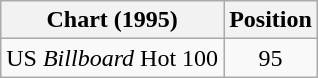<table class="wikitable">
<tr>
<th>Chart (1995)</th>
<th>Position</th>
</tr>
<tr>
<td>US <em>Billboard</em> Hot 100</td>
<td align="center">95</td>
</tr>
</table>
